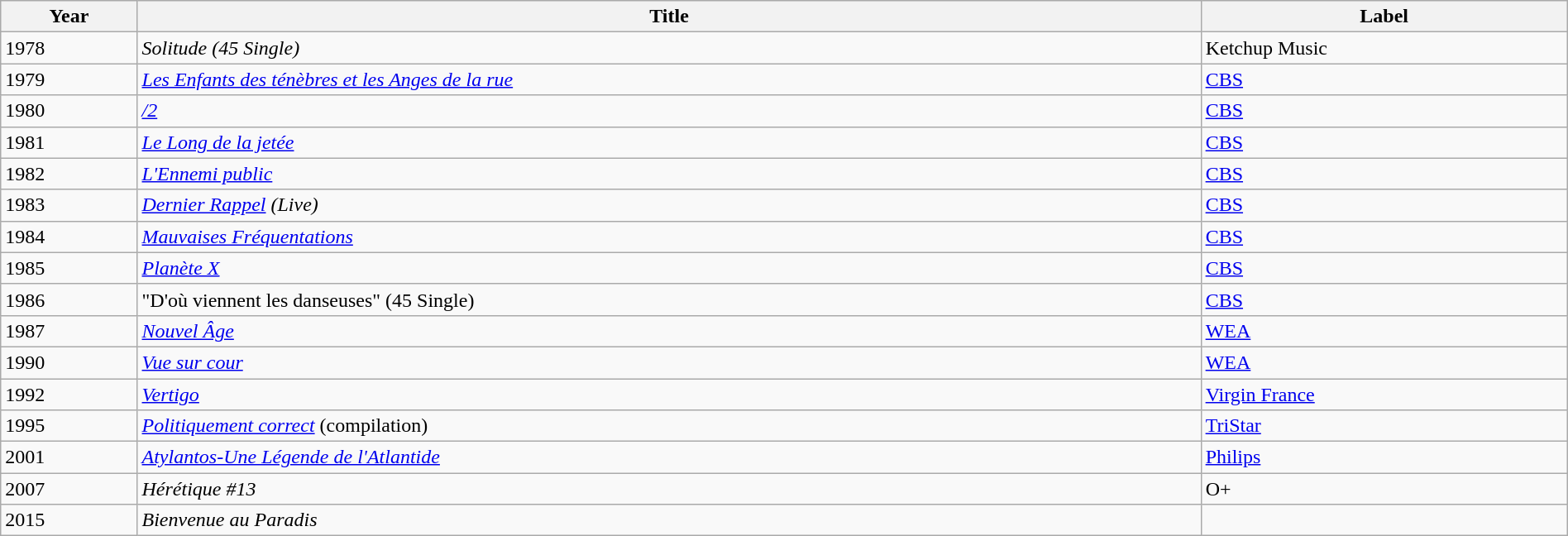<table class="wikitable alternance" width="100%">
<tr>
<th scope="col">Year</th>
<th scope="col">Title</th>
<th scope="col">Label</th>
</tr>
<tr>
<td>1978</td>
<td><em>Solitude (45 Single)</em></td>
<td>Ketchup Music</td>
</tr>
<tr>
<td>1979</td>
<td><em><a href='#'>Les Enfants des ténèbres et les Anges de la rue</a></em></td>
<td><a href='#'>CBS</a></td>
</tr>
<tr>
<td>1980</td>
<td><em><a href='#'>/2</a></em></td>
<td><a href='#'>CBS</a></td>
</tr>
<tr>
<td>1981</td>
<td><em><a href='#'>Le Long de la jetée</a></em></td>
<td><a href='#'>CBS</a></td>
</tr>
<tr>
<td>1982</td>
<td><em><a href='#'>L'Ennemi public</a></em></td>
<td><a href='#'>CBS</a></td>
</tr>
<tr>
<td>1983</td>
<td><em><a href='#'>Dernier Rappel</a> (Live)</em></td>
<td><a href='#'>CBS</a></td>
</tr>
<tr>
<td>1984</td>
<td><em><a href='#'>Mauvaises Fréquentations</a></em></td>
<td><a href='#'>CBS</a></td>
</tr>
<tr>
<td>1985</td>
<td><em><a href='#'>Planète X</a></em></td>
<td><a href='#'>CBS</a></td>
</tr>
<tr>
<td>1986</td>
<td>"D'où viennent les danseuses" (45 Single)</td>
<td><a href='#'>CBS</a></td>
</tr>
<tr>
<td>1987</td>
<td><em><a href='#'>Nouvel Âge</a></em></td>
<td><a href='#'>WEA</a></td>
</tr>
<tr>
<td>1990</td>
<td><em><a href='#'>Vue sur cour</a></em></td>
<td><a href='#'>WEA</a></td>
</tr>
<tr>
<td>1992</td>
<td><em><a href='#'>Vertigo</a></em></td>
<td><a href='#'>Virgin France</a></td>
</tr>
<tr>
<td>1995</td>
<td><em><a href='#'>Politiquement correct</a></em>  (compilation)</td>
<td><a href='#'>TriStar</a></td>
</tr>
<tr>
<td>2001</td>
<td><em><a href='#'>Atylantos-Une Légende de l'Atlantide</a></em></td>
<td><a href='#'>Philips</a></td>
</tr>
<tr>
<td>2007</td>
<td><em>Hérétique #13</em></td>
<td>O+</td>
</tr>
<tr>
<td>2015</td>
<td><em>Bienvenue au Paradis</em></td>
<td></td>
</tr>
</table>
